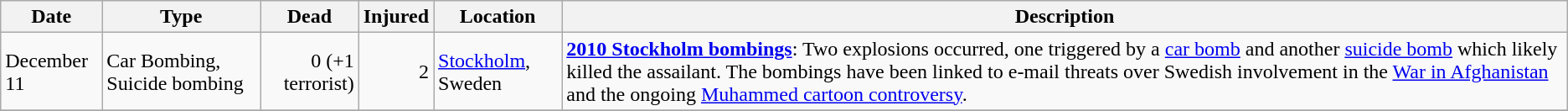<table class="wikitable sortable" id="terrorIncidents2010Dec">
<tr>
<th>Date</th>
<th>Type</th>
<th>Dead</th>
<th>Injured</th>
<th>Location</th>
<th>Description</th>
</tr>
<tr>
<td>December 11</td>
<td>Car Bombing, Suicide bombing</td>
<td align="right">0 (+1 terrorist)</td>
<td align="right">2</td>
<td><a href='#'>Stockholm</a>, Sweden</td>
<td><strong><a href='#'>2010 Stockholm bombings</a></strong>: Two explosions occurred, one triggered by a <a href='#'>car bomb</a> and another <a href='#'>suicide bomb</a> which likely killed the assailant. The bombings have been linked to e-mail threats over Swedish involvement in the <a href='#'>War in Afghanistan</a> and the ongoing <a href='#'>Muhammed cartoon controversy</a>.</td>
</tr>
<tr>
</tr>
</table>
